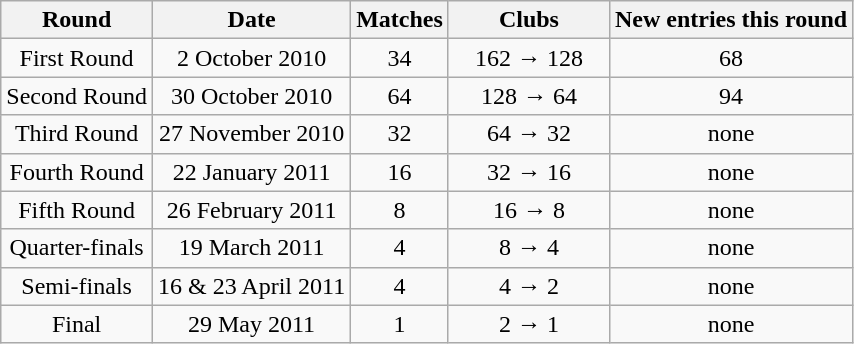<table class="wikitable">
<tr>
<th>Round</th>
<th>Date</th>
<th>Matches</th>
<th width=100>Clubs</th>
<th>New entries this round</th>
</tr>
<tr align=center>
<td>First Round</td>
<td>2 October 2010</td>
<td>34</td>
<td>162 → 128</td>
<td>68</td>
</tr>
<tr align=center>
<td>Second Round</td>
<td>30 October 2010</td>
<td>64</td>
<td>128 → 64</td>
<td>94</td>
</tr>
<tr align=center>
<td>Third Round</td>
<td>27 November 2010</td>
<td>32</td>
<td>64 → 32</td>
<td>none</td>
</tr>
<tr align=center>
<td>Fourth Round</td>
<td>22 January 2011</td>
<td>16</td>
<td>32 → 16</td>
<td>none</td>
</tr>
<tr align=center>
<td>Fifth Round</td>
<td>26 February 2011</td>
<td>8</td>
<td>16 → 8</td>
<td>none</td>
</tr>
<tr align=center>
<td>Quarter-finals</td>
<td>19 March 2011</td>
<td>4</td>
<td>8 → 4</td>
<td>none</td>
</tr>
<tr align=center>
<td>Semi-finals</td>
<td>16 & 23 April 2011</td>
<td>4</td>
<td>4 → 2</td>
<td>none</td>
</tr>
<tr align=center>
<td>Final</td>
<td>29 May 2011</td>
<td>1</td>
<td>2 → 1</td>
<td>none</td>
</tr>
</table>
